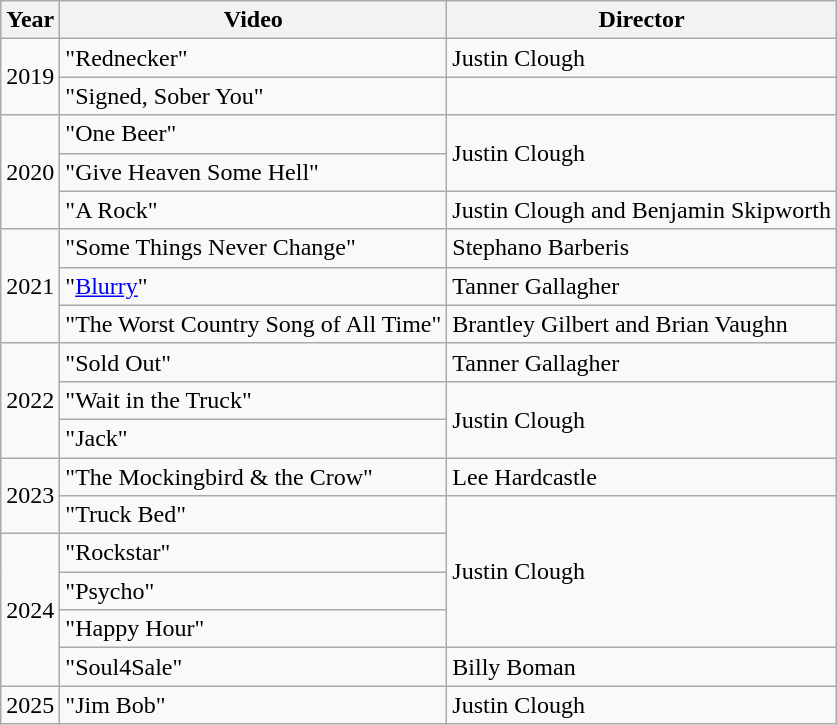<table class="wikitable">
<tr>
<th>Year</th>
<th>Video</th>
<th>Director</th>
</tr>
<tr>
<td rowspan="2">2019</td>
<td>"Rednecker"</td>
<td>Justin Clough</td>
</tr>
<tr>
<td>"Signed, Sober You"</td>
<td></td>
</tr>
<tr>
<td rowspan="3">2020</td>
<td>"One Beer" </td>
<td rowspan="2 ">Justin Clough</td>
</tr>
<tr>
<td>"Give Heaven Some Hell"</td>
</tr>
<tr>
<td>"A Rock"</td>
<td>Justin Clough and Benjamin Skipworth</td>
</tr>
<tr>
<td rowspan="3">2021</td>
<td>"Some Things Never Change" </td>
<td>Stephano Barberis</td>
</tr>
<tr>
<td>"<a href='#'>Blurry</a>"</td>
<td>Tanner Gallagher</td>
</tr>
<tr>
<td>"The Worst Country Song of All Time" </td>
<td>Brantley Gilbert and Brian Vaughn</td>
</tr>
<tr>
<td rowspan="3">2022</td>
<td>"Sold Out"</td>
<td>Tanner Gallagher</td>
</tr>
<tr>
<td>"Wait in the Truck" </td>
<td rowspan="2">Justin Clough</td>
</tr>
<tr>
<td>"Jack"</td>
</tr>
<tr>
<td rowspan="2">2023</td>
<td>"The Mockingbird & the Crow"</td>
<td>Lee Hardcastle</td>
</tr>
<tr>
<td>"Truck Bed"</td>
<td rowspan="4">Justin Clough</td>
</tr>
<tr>
<td rowspan="4">2024</td>
<td>"Rockstar"</td>
</tr>
<tr>
<td>"Psycho"</td>
</tr>
<tr>
<td>"Happy Hour" </td>
</tr>
<tr>
<td>"Soul4Sale" </td>
<td>Billy Boman</td>
</tr>
<tr>
<td>2025</td>
<td>"Jim Bob"</td>
<td>Justin Clough</td>
</tr>
</table>
